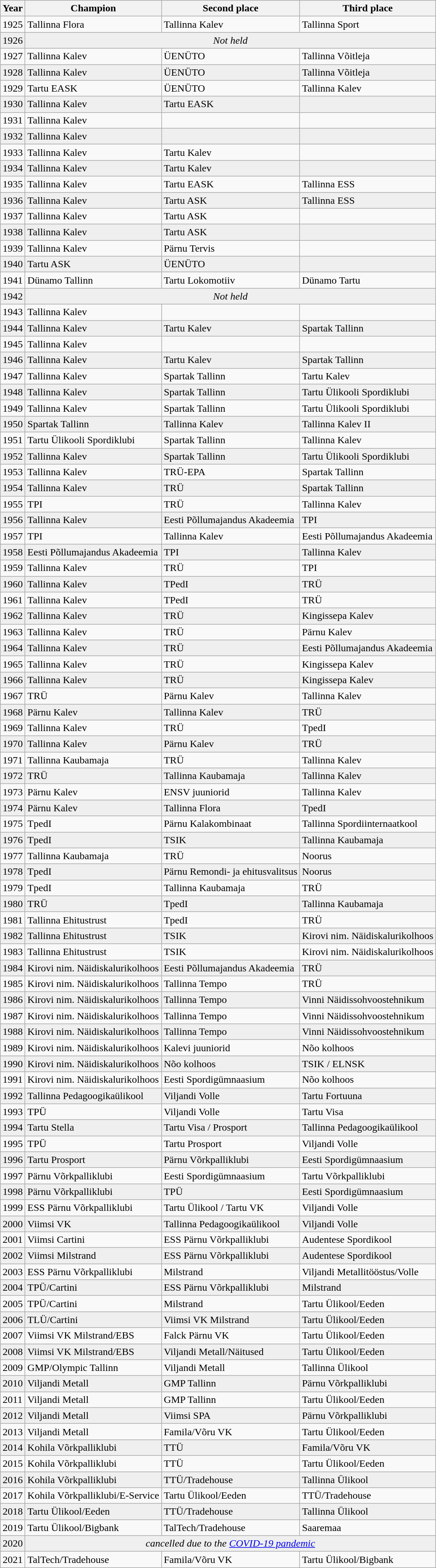<table class="wikitable">
<tr>
<th>Year</th>
<th>Champion</th>
<th>Second place</th>
<th>Third place</th>
</tr>
<tr>
<td>1925</td>
<td>Tallinna Flora</td>
<td>Tallinna Kalev</td>
<td>Tallinna Sport</td>
</tr>
<tr style="background:#EFEFEF">
<td>1926</td>
<td colspan="3" align="center"><em>Not held</em></td>
</tr>
<tr>
<td>1927</td>
<td>Tallinna Kalev</td>
<td>ÜENÜTO</td>
<td>Tallinna Võitleja</td>
</tr>
<tr style="background:#EFEFEF">
<td>1928</td>
<td>Tallinna Kalev</td>
<td>ÜENÜTO</td>
<td>Tallinna Võitleja</td>
</tr>
<tr>
<td>1929</td>
<td>Tartu EASK</td>
<td>ÜENÜTO</td>
<td>Tallinna Kalev</td>
</tr>
<tr style="background:#EFEFEF">
<td>1930</td>
<td>Tallinna Kalev</td>
<td>Tartu EASK</td>
<td></td>
</tr>
<tr>
<td>1931</td>
<td>Tallinna Kalev</td>
<td></td>
<td></td>
</tr>
<tr style="background:#EFEFEF">
<td>1932</td>
<td>Tallinna Kalev</td>
<td></td>
<td></td>
</tr>
<tr>
<td>1933</td>
<td>Tallinna Kalev</td>
<td>Tartu Kalev</td>
<td></td>
</tr>
<tr style="background:#EFEFEF">
<td>1934</td>
<td>Tallinna Kalev</td>
<td>Tartu Kalev</td>
<td></td>
</tr>
<tr>
<td>1935</td>
<td>Tallinna Kalev</td>
<td>Tartu EASK</td>
<td>Tallinna ESS</td>
</tr>
<tr style="background:#EFEFEF">
<td>1936</td>
<td>Tallinna Kalev</td>
<td>Tartu ASK</td>
<td>Tallinna ESS</td>
</tr>
<tr>
<td>1937</td>
<td>Tallinna Kalev</td>
<td>Tartu ASK</td>
<td></td>
</tr>
<tr style="background:#EFEFEF">
<td>1938</td>
<td>Tallinna Kalev</td>
<td>Tartu ASK</td>
<td></td>
</tr>
<tr>
<td>1939</td>
<td>Tallinna Kalev</td>
<td>Pärnu Tervis</td>
<td></td>
</tr>
<tr style="background:#EFEFEF">
<td>1940</td>
<td>Tartu ASK</td>
<td>ÜENÜTO</td>
<td></td>
</tr>
<tr>
<td>1941</td>
<td>Dünamo Tallinn</td>
<td>Tartu Lokomotiiv</td>
<td>Dünamo Tartu</td>
</tr>
<tr style="background:#EFEFEF">
<td>1942</td>
<td colspan="3" align="center"><em>Not held</em></td>
</tr>
<tr>
<td>1943</td>
<td>Tallinna Kalev</td>
<td></td>
<td></td>
</tr>
<tr style="background:#EFEFEF">
<td>1944</td>
<td>Tallinna Kalev</td>
<td>Tartu Kalev</td>
<td>Spartak Tallinn</td>
</tr>
<tr>
<td>1945</td>
<td>Tallinna Kalev</td>
<td></td>
<td></td>
</tr>
<tr style="background:#EFEFEF">
<td>1946</td>
<td>Tallinna Kalev</td>
<td>Tartu Kalev</td>
<td>Spartak Tallinn</td>
</tr>
<tr>
<td>1947</td>
<td>Tallinna Kalev</td>
<td>Spartak Tallinn</td>
<td>Tartu Kalev</td>
</tr>
<tr style="background:#EFEFEF">
<td>1948</td>
<td>Tallinna Kalev</td>
<td>Spartak Tallinn</td>
<td>Tartu Ülikooli Spordiklubi</td>
</tr>
<tr>
<td>1949</td>
<td>Tallinna Kalev</td>
<td>Spartak Tallinn</td>
<td>Tartu Ülikooli Spordiklubi</td>
</tr>
<tr style="background:#EFEFEF">
<td>1950</td>
<td>Spartak Tallinn</td>
<td>Tallinna Kalev</td>
<td>Tallinna Kalev II</td>
</tr>
<tr>
<td>1951</td>
<td>Tartu Ülikooli Spordiklubi</td>
<td>Spartak Tallinn</td>
<td>Tallinna Kalev</td>
</tr>
<tr style="background:#EFEFEF">
<td>1952</td>
<td>Tallinna Kalev</td>
<td>Spartak Tallinn</td>
<td>Tartu Ülikooli Spordiklubi</td>
</tr>
<tr>
<td>1953</td>
<td>Tallinna Kalev</td>
<td>TRÜ-EPA</td>
<td>Spartak Tallinn</td>
</tr>
<tr style="background:#EFEFEF">
<td>1954</td>
<td>Tallinna Kalev</td>
<td>TRÜ</td>
<td>Spartak Tallinn</td>
</tr>
<tr>
<td>1955</td>
<td>TPI</td>
<td>TRÜ</td>
<td>Tallinna Kalev</td>
</tr>
<tr style="background:#EFEFEF">
<td>1956</td>
<td>Tallinna Kalev</td>
<td>Eesti Põllumajandus Akadeemia</td>
<td>TPI</td>
</tr>
<tr>
<td>1957</td>
<td>TPI</td>
<td>Tallinna Kalev</td>
<td>Eesti Põllumajandus Akadeemia</td>
</tr>
<tr style="background:#EFEFEF">
<td>1958</td>
<td>Eesti Põllumajandus Akadeemia</td>
<td>TPI</td>
<td>Tallinna Kalev</td>
</tr>
<tr>
<td>1959</td>
<td>Tallinna Kalev</td>
<td>TRÜ</td>
<td>TPI</td>
</tr>
<tr style="background:#EFEFEF">
<td>1960</td>
<td>Tallinna Kalev</td>
<td>TPedI</td>
<td>TRÜ</td>
</tr>
<tr>
<td>1961</td>
<td>Tallinna Kalev</td>
<td>TPedI</td>
<td>TRÜ</td>
</tr>
<tr style="background:#EFEFEF">
<td>1962</td>
<td>Tallinna Kalev</td>
<td>TRÜ</td>
<td>Kingissepa Kalev</td>
</tr>
<tr>
<td>1963</td>
<td>Tallinna Kalev</td>
<td>TRÜ</td>
<td>Pärnu Kalev</td>
</tr>
<tr style="background:#EFEFEF">
<td>1964</td>
<td>Tallinna Kalev</td>
<td>TRÜ</td>
<td>Eesti Põllumajandus Akadeemia</td>
</tr>
<tr>
<td>1965</td>
<td>Tallinna Kalev</td>
<td>TRÜ</td>
<td>Kingissepa Kalev</td>
</tr>
<tr style="background:#EFEFEF">
<td>1966</td>
<td>Tallinna Kalev</td>
<td>TRÜ</td>
<td>Kingissepa Kalev</td>
</tr>
<tr>
<td>1967</td>
<td>TRÜ</td>
<td>Pärnu Kalev</td>
<td>Tallinna Kalev</td>
</tr>
<tr style="background:#EFEFEF">
<td>1968</td>
<td>Pärnu Kalev</td>
<td>Tallinna Kalev</td>
<td>TRÜ</td>
</tr>
<tr>
<td>1969</td>
<td>Tallinna Kalev</td>
<td>TRÜ</td>
<td>TpedI</td>
</tr>
<tr style="background:#EFEFEF">
<td>1970</td>
<td>Tallinna Kalev</td>
<td>Pärnu Kalev</td>
<td>TRÜ</td>
</tr>
<tr>
<td>1971</td>
<td>Tallinna Kaubamaja</td>
<td>TRÜ</td>
<td>Tallinna Kalev</td>
</tr>
<tr style="background:#EFEFEF">
<td>1972</td>
<td>TRÜ</td>
<td>Tallinna Kaubamaja</td>
<td>Tallinna Kalev</td>
</tr>
<tr>
<td>1973</td>
<td>Pärnu Kalev</td>
<td>ENSV juuniorid</td>
<td>Tallinna Kalev</td>
</tr>
<tr style="background:#EFEFEF">
<td>1974</td>
<td>Pärnu Kalev</td>
<td>Tallinna Flora</td>
<td>TpedI</td>
</tr>
<tr>
<td>1975</td>
<td>TpedI</td>
<td>Pärnu Kalakombinaat</td>
<td>Tallinna Spordiinternaatkool</td>
</tr>
<tr style="background:#EFEFEF">
<td>1976</td>
<td>TpedI</td>
<td>TSIK</td>
<td>Tallinna Kaubamaja</td>
</tr>
<tr>
<td>1977</td>
<td>Tallinna Kaubamaja</td>
<td>TRÜ</td>
<td>Noorus</td>
</tr>
<tr style="background:#EFEFEF">
<td>1978</td>
<td>TpedI</td>
<td>Pärnu Remondi- ja ehitusvalitsus</td>
<td>Noorus</td>
</tr>
<tr>
<td>1979</td>
<td>TpedI</td>
<td>Tallinna Kaubamaja</td>
<td>TRÜ</td>
</tr>
<tr style="background:#EFEFEF">
<td>1980</td>
<td>TRÜ</td>
<td>TpedI</td>
<td>Tallinna Kaubamaja</td>
</tr>
<tr>
<td>1981</td>
<td>Tallinna Ehitustrust</td>
<td>TpedI</td>
<td>TRÜ</td>
</tr>
<tr style="background:#EFEFEF">
<td>1982</td>
<td>Tallinna Ehitustrust</td>
<td>TSIK</td>
<td>Kirovi nim. Näidiskalurikolhoos</td>
</tr>
<tr>
<td>1983</td>
<td>Tallinna Ehitustrust</td>
<td>TSIK</td>
<td>Kirovi nim. Näidiskalurikolhoos</td>
</tr>
<tr style="background:#EFEFEF">
<td>1984</td>
<td>Kirovi nim. Näidiskalurikolhoos</td>
<td>Eesti Põllumajandus Akadeemia</td>
<td>TRÜ</td>
</tr>
<tr>
<td>1985</td>
<td>Kirovi nim. Näidiskalurikolhoos</td>
<td>Tallinna Tempo</td>
<td>TRÜ</td>
</tr>
<tr style="background:#EFEFEF">
<td>1986</td>
<td>Kirovi nim. Näidiskalurikolhoos</td>
<td>Tallinna Tempo</td>
<td>Vinni Näidissohvoostehnikum</td>
</tr>
<tr>
<td>1987</td>
<td>Kirovi nim. Näidiskalurikolhoos</td>
<td>Tallinna Tempo</td>
<td>Vinni Näidissohvoostehnikum</td>
</tr>
<tr style="background:#EFEFEF">
<td>1988</td>
<td>Kirovi nim. Näidiskalurikolhoos</td>
<td>Tallinna Tempo</td>
<td>Vinni Näidissohvoostehnikum</td>
</tr>
<tr>
<td>1989</td>
<td>Kirovi nim. Näidiskalurikolhoos</td>
<td>Kalevi juuniorid</td>
<td>Nõo kolhoos</td>
</tr>
<tr style="background:#EFEFEF">
<td>1990</td>
<td>Kirovi nim. Näidiskalurikolhoos</td>
<td>Nõo kolhoos</td>
<td>TSIK / ELNSK</td>
</tr>
<tr>
<td>1991</td>
<td>Kirovi nim. Näidiskalurikolhoos</td>
<td>Eesti Spordigümnaasium</td>
<td>Nõo kolhoos</td>
</tr>
<tr style="background:#EFEFEF">
<td>1992</td>
<td>Tallinna Pedagoogikaülikool</td>
<td>Viljandi Volle</td>
<td>Tartu Fortuuna</td>
</tr>
<tr>
<td>1993</td>
<td>TPÜ</td>
<td>Viljandi Volle</td>
<td>Tartu Visa</td>
</tr>
<tr style="background:#EFEFEF">
<td>1994</td>
<td>Tartu Stella</td>
<td>Tartu Visa / Prosport</td>
<td>Tallinna Pedagoogikaülikool</td>
</tr>
<tr>
<td>1995</td>
<td>TPÜ</td>
<td>Tartu Prosport</td>
<td>Viljandi Volle</td>
</tr>
<tr style="background:#EFEFEF">
<td>1996</td>
<td>Tartu Prosport</td>
<td>Pärnu Võrkpalliklubi</td>
<td>Eesti Spordigümnaasium</td>
</tr>
<tr>
<td>1997</td>
<td>Pärnu Võrkpalliklubi</td>
<td>Eesti Spordigümnaasium</td>
<td>Tartu Võrkpalliklubi</td>
</tr>
<tr style="background:#EFEFEF">
<td>1998</td>
<td>Pärnu Võrkpalliklubi</td>
<td>TPÜ</td>
<td>Eesti Spordigümnaasium</td>
</tr>
<tr>
<td>1999</td>
<td>ESS Pärnu Võrkpalliklubi</td>
<td>Tartu Ülikool / Tartu VK</td>
<td>Viljandi Volle</td>
</tr>
<tr style="background:#EFEFEF">
<td>2000</td>
<td>Viimsi VK</td>
<td>Tallinna Pedagoogikaülikool</td>
<td>Viljandi Volle</td>
</tr>
<tr>
<td>2001</td>
<td>Viimsi Cartini</td>
<td>ESS Pärnu Võrkpalliklubi</td>
<td>Audentese Spordikool</td>
</tr>
<tr style="background:#EFEFEF">
<td>2002</td>
<td>Viimsi Milstrand</td>
<td>ESS Pärnu Võrkpalliklubi</td>
<td>Audentese Spordikool</td>
</tr>
<tr>
<td>2003</td>
<td>ESS Pärnu Võrkpalliklubi</td>
<td>Milstrand</td>
<td>Viljandi Metallitööstus/Volle</td>
</tr>
<tr style="background:#EFEFEF">
<td>2004</td>
<td>TPÜ/Cartini</td>
<td>ESS Pärnu Võrkpalliklubi</td>
<td>Milstrand</td>
</tr>
<tr>
<td>2005</td>
<td>TPÜ/Cartini</td>
<td>Milstrand</td>
<td>Tartu Ülikool/Eeden</td>
</tr>
<tr style="background:#EFEFEF">
<td>2006</td>
<td>TLÜ/Cartini</td>
<td>Viimsi VK Milstrand</td>
<td>Tartu Ülikool/Eeden</td>
</tr>
<tr>
<td>2007</td>
<td>Viimsi VK Milstrand/EBS</td>
<td>Falck Pärnu VK</td>
<td>Tartu Ülikool/Eeden</td>
</tr>
<tr style="background:#EFEFEF">
<td>2008</td>
<td>Viimsi VK Milstrand/EBS</td>
<td>Viljandi Metall/Näitused</td>
<td>Tartu Ülikool/Eeden</td>
</tr>
<tr>
<td>2009</td>
<td>GMP/Olympic Tallinn</td>
<td>Viljandi Metall</td>
<td>Tallinna Ülikool</td>
</tr>
<tr style="background:#EFEFEF">
<td>2010</td>
<td>Viljandi Metall</td>
<td>GMP Tallinn</td>
<td>Pärnu Võrkpalliklubi</td>
</tr>
<tr>
<td>2011</td>
<td>Viljandi Metall</td>
<td>GMP Tallinn</td>
<td>Tartu Ülikool/Eeden</td>
</tr>
<tr style="background:#EFEFEF">
<td>2012</td>
<td>Viljandi Metall</td>
<td>Viimsi SPA</td>
<td>Pärnu Võrkpalliklubi</td>
</tr>
<tr>
<td>2013</td>
<td>Viljandi Metall</td>
<td>Famila/Võru VK</td>
<td>Tartu Ülikool/Eeden</td>
</tr>
<tr style="background:#EFEFEF">
<td>2014</td>
<td>Kohila Võrkpalliklubi</td>
<td>TTÜ</td>
<td>Famila/Võru VK</td>
</tr>
<tr>
<td>2015</td>
<td>Kohila Võrkpalliklubi</td>
<td>TTÜ</td>
<td>Tartu Ülikool/Eeden</td>
</tr>
<tr style="background:#EFEFEF">
<td>2016</td>
<td>Kohila Võrkpalliklubi</td>
<td>TTÜ/Tradehouse</td>
<td>Tallinna Ülikool</td>
</tr>
<tr>
<td>2017</td>
<td>Kohila Võrkpalliklubi/E-Service</td>
<td>Tartu Ülikool/Eeden</td>
<td>TTÜ/Tradehouse</td>
</tr>
<tr style="background:#EFEFEF">
<td>2018</td>
<td>Tartu Ülikool/Eeden</td>
<td>TTÜ/Tradehouse</td>
<td>Tallinna Ülikool</td>
</tr>
<tr>
<td>2019</td>
<td>Tartu Ülikool/Bigbank</td>
<td>TalTech/Tradehouse</td>
<td>Saaremaa</td>
</tr>
<tr style="background:#EFEFEF">
<td>2020</td>
<td colspan="3" align="center"><em>cancelled due to the <a href='#'>COVID-19 pandemic</a></em></td>
</tr>
<tr>
<td>2021</td>
<td>TalTech/Tradehouse</td>
<td>Famila/Võru VK</td>
<td>Tartu Ülikool/Bigbank</td>
</tr>
</table>
